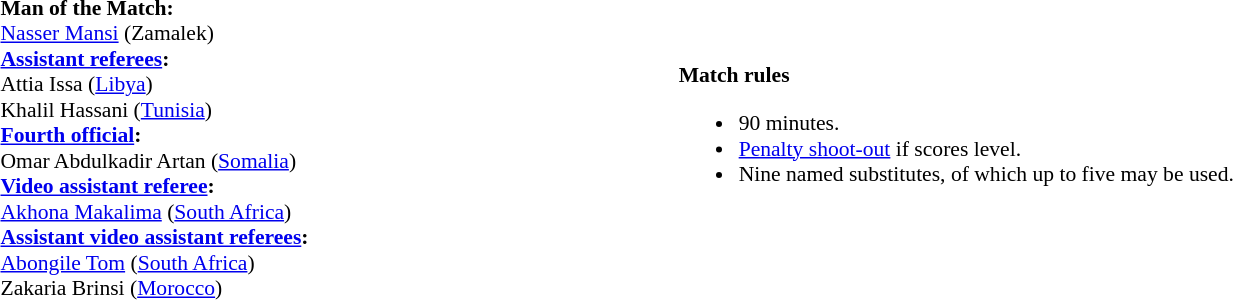<table style="width:100%;font-size:90%">
<tr>
<td><br><strong>Man of the Match:</strong>
<br><a href='#'>Nasser Mansi</a> (Zamalek)<br><strong><a href='#'>Assistant referees</a>:</strong>
<br>Attia Issa (<a href='#'>Libya</a>)
<br>Khalil Hassani (<a href='#'>Tunisia</a>)
<br><strong><a href='#'>Fourth official</a>:</strong>
<br>Omar Abdulkadir Artan (<a href='#'>Somalia</a>)
<br><strong><a href='#'>Video assistant referee</a>:</strong>
<br><a href='#'>Akhona Makalima</a> (<a href='#'>South Africa</a>)
<br><strong><a href='#'>Assistant video assistant referees</a>:</strong>
<br><a href='#'>Abongile Tom</a> (<a href='#'>South Africa</a>)
<br>Zakaria Brinsi (<a href='#'>Morocco</a>)</td>
<td><strong>Match rules</strong><br><ul><li>90 minutes.</li><li><a href='#'>Penalty shoot-out</a> if scores level.</li><li>Nine named substitutes, of which up to five may be used.</li></ul></td>
</tr>
</table>
